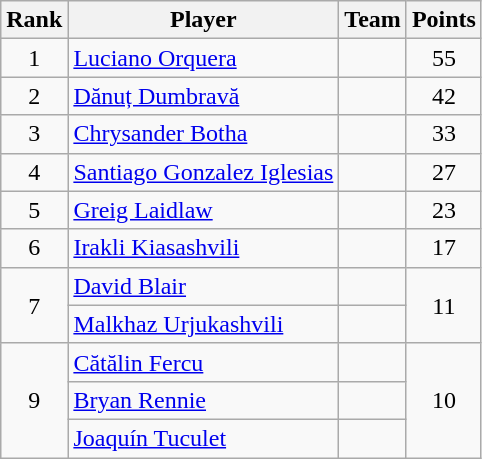<table class="wikitable">
<tr>
<th>Rank</th>
<th>Player</th>
<th>Team</th>
<th>Points</th>
</tr>
<tr>
<td rowspan=1 align=center>1</td>
<td><a href='#'>Luciano Orquera</a></td>
<td></td>
<td rowspan=1 align=center>55</td>
</tr>
<tr>
<td rowspan=1 align=center>2</td>
<td><a href='#'>Dănuț Dumbravă</a></td>
<td></td>
<td rowspan=1 align=center>42</td>
</tr>
<tr>
<td rowspan=1 align=center>3</td>
<td><a href='#'>Chrysander Botha</a></td>
<td></td>
<td rowspan=1 align=center>33</td>
</tr>
<tr>
<td rowspan=1 align=center>4</td>
<td><a href='#'>Santiago Gonzalez Iglesias</a></td>
<td></td>
<td rowspan=1 align=center>27</td>
</tr>
<tr>
<td rowspan=1 align=center>5</td>
<td><a href='#'>Greig Laidlaw</a></td>
<td></td>
<td rowspan=1 align=center>23</td>
</tr>
<tr>
<td rowspan=1 align=center>6</td>
<td><a href='#'>Irakli Kiasashvili</a></td>
<td></td>
<td rowspan=1 align=center>17</td>
</tr>
<tr>
<td rowspan=2 align=center>7</td>
<td><a href='#'>David Blair</a></td>
<td></td>
<td rowspan=2 align=center>11</td>
</tr>
<tr>
<td><a href='#'>Malkhaz Urjukashvili</a></td>
<td></td>
</tr>
<tr>
<td rowspan=3 align=center>9</td>
<td><a href='#'>Cătălin Fercu</a></td>
<td></td>
<td rowspan=3 align=center>10</td>
</tr>
<tr>
<td><a href='#'>Bryan Rennie</a></td>
<td></td>
</tr>
<tr>
<td><a href='#'>Joaquín Tuculet</a></td>
<td></td>
</tr>
</table>
